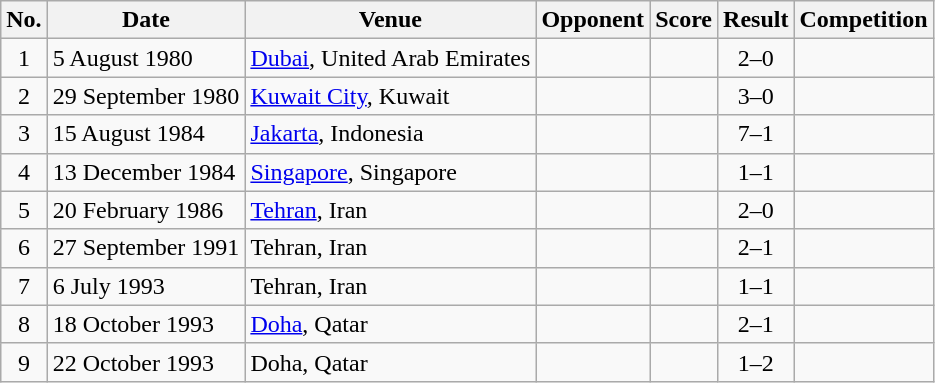<table class="wikitable sortable">
<tr>
<th scope="col">No.</th>
<th scope="col">Date</th>
<th scope="col">Venue</th>
<th scope="col">Opponent</th>
<th scope="col">Score</th>
<th scope="col">Result</th>
<th scope="col">Competition</th>
</tr>
<tr>
<td align="center">1</td>
<td>5 August 1980</td>
<td><a href='#'>Dubai</a>, United Arab Emirates</td>
<td></td>
<td></td>
<td align="center">2–0</td>
<td></td>
</tr>
<tr>
<td align="center">2</td>
<td>29 September 1980</td>
<td><a href='#'>Kuwait City</a>, Kuwait</td>
<td></td>
<td></td>
<td align="center">3–0</td>
<td></td>
</tr>
<tr>
<td align="center">3</td>
<td>15 August 1984</td>
<td><a href='#'>Jakarta</a>, Indonesia</td>
<td></td>
<td></td>
<td align="center">7–1</td>
<td></td>
</tr>
<tr>
<td align="center">4</td>
<td>13 December 1984</td>
<td><a href='#'>Singapore</a>, Singapore</td>
<td></td>
<td></td>
<td align="center">1–1</td>
<td></td>
</tr>
<tr>
<td align="center">5</td>
<td>20 February 1986</td>
<td><a href='#'>Tehran</a>, Iran</td>
<td></td>
<td></td>
<td align="center">2–0</td>
<td></td>
</tr>
<tr>
<td align="center">6</td>
<td>27 September 1991</td>
<td>Tehran, Iran</td>
<td></td>
<td></td>
<td align="center">2–1</td>
<td></td>
</tr>
<tr>
<td align="center">7</td>
<td>6 July 1993</td>
<td>Tehran, Iran</td>
<td></td>
<td></td>
<td align="center">1–1</td>
<td></td>
</tr>
<tr>
<td align="center">8</td>
<td>18 October 1993</td>
<td><a href='#'>Doha</a>, Qatar</td>
<td></td>
<td></td>
<td align="center">2–1</td>
<td></td>
</tr>
<tr>
<td align="center">9</td>
<td>22 October 1993</td>
<td>Doha, Qatar</td>
<td></td>
<td></td>
<td align="center">1–2</td>
<td></td>
</tr>
</table>
